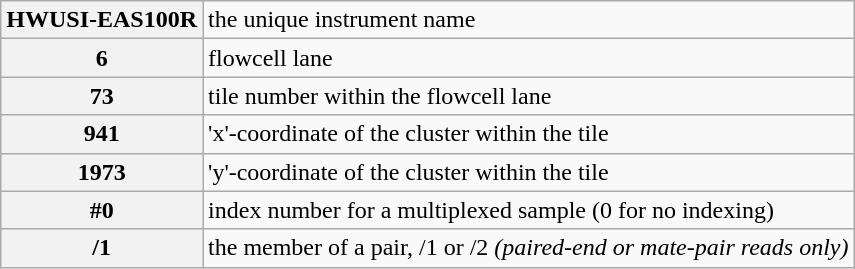<table class="wikitable">
<tr>
<th>HWUSI-EAS100R</th>
<td>the unique instrument name</td>
</tr>
<tr>
<th>6</th>
<td>flowcell lane</td>
</tr>
<tr>
<th>73</th>
<td>tile number within the flowcell lane</td>
</tr>
<tr>
<th>941</th>
<td>'x'-coordinate of the cluster within the tile</td>
</tr>
<tr>
<th>1973</th>
<td>'y'-coordinate of the cluster within the tile</td>
</tr>
<tr>
<th>#0</th>
<td>index number for a multiplexed sample (0 for no indexing)</td>
</tr>
<tr>
<th>/1</th>
<td>the member of a pair, /1 or /2 <em>(paired-end or mate-pair reads only)</em></td>
</tr>
</table>
